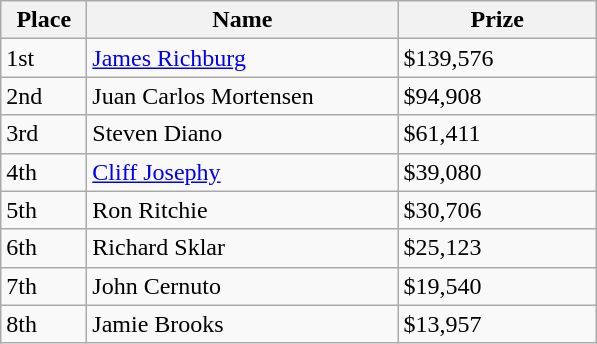<table class="wikitable">
<tr>
<th width="50">Place</th>
<th width="200">Name</th>
<th width="125">Prize</th>
</tr>
<tr>
<td>1st</td>
<td><a href='#'>James Richburg</a></td>
<td>$139,576</td>
</tr>
<tr>
<td>2nd</td>
<td>Juan Carlos Mortensen</td>
<td>$94,908</td>
</tr>
<tr>
<td>3rd</td>
<td>Steven Diano</td>
<td>$61,411</td>
</tr>
<tr>
<td>4th</td>
<td><a href='#'>Cliff Josephy</a></td>
<td>$39,080</td>
</tr>
<tr>
<td>5th</td>
<td>Ron Ritchie</td>
<td>$30,706</td>
</tr>
<tr>
<td>6th</td>
<td>Richard Sklar</td>
<td>$25,123</td>
</tr>
<tr>
<td>7th</td>
<td>John Cernuto</td>
<td>$19,540</td>
</tr>
<tr>
<td>8th</td>
<td>Jamie Brooks</td>
<td>$13,957</td>
</tr>
</table>
